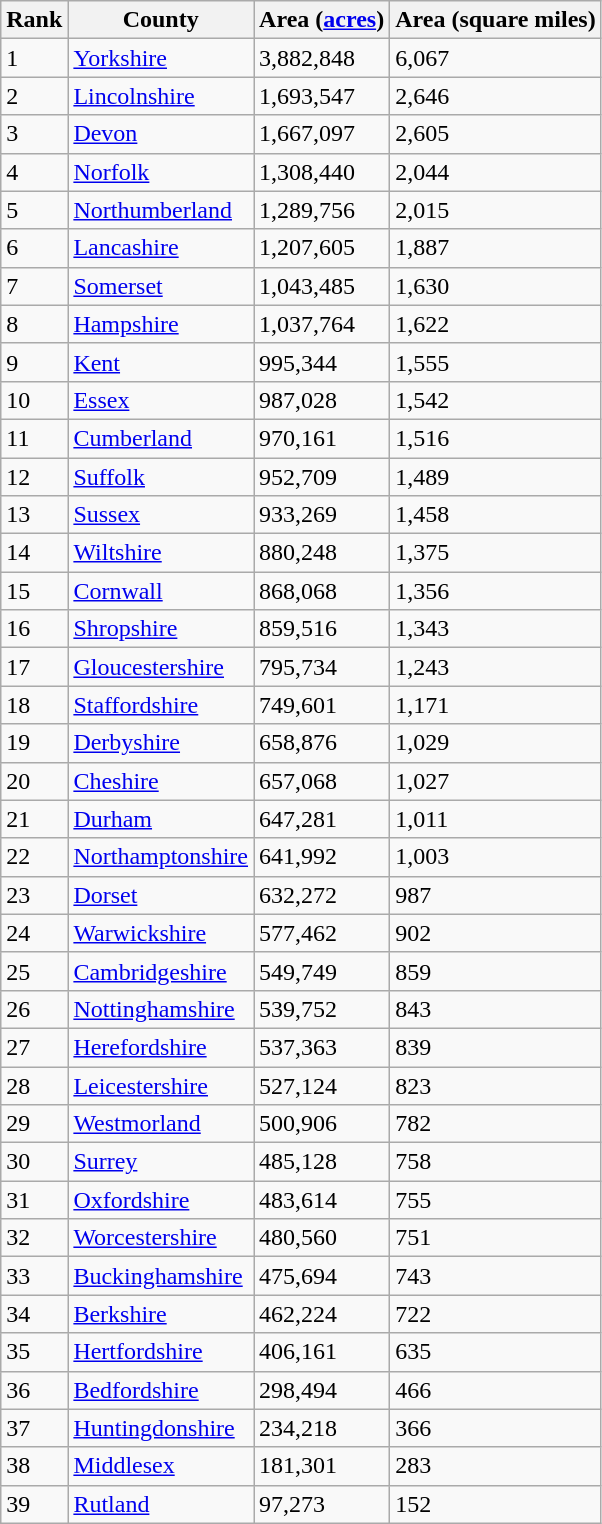<table class="wikitable">
<tr>
<th>Rank</th>
<th>County</th>
<th>Area (<a href='#'>acres</a>)</th>
<th>Area (square miles)</th>
</tr>
<tr>
<td>1</td>
<td><a href='#'>Yorkshire</a></td>
<td>3,882,848</td>
<td>6,067</td>
</tr>
<tr>
<td>2</td>
<td><a href='#'>Lincolnshire</a></td>
<td>1,693,547</td>
<td>2,646</td>
</tr>
<tr>
<td>3</td>
<td><a href='#'>Devon</a></td>
<td>1,667,097</td>
<td>2,605</td>
</tr>
<tr>
<td>4</td>
<td><a href='#'>Norfolk</a></td>
<td>1,308,440</td>
<td>2,044</td>
</tr>
<tr>
<td>5</td>
<td><a href='#'>Northumberland</a></td>
<td>1,289,756</td>
<td>2,015</td>
</tr>
<tr>
<td>6</td>
<td><a href='#'>Lancashire</a></td>
<td>1,207,605</td>
<td>1,887</td>
</tr>
<tr>
<td>7</td>
<td><a href='#'>Somerset</a></td>
<td>1,043,485</td>
<td>1,630</td>
</tr>
<tr>
<td>8</td>
<td><a href='#'>Hampshire</a></td>
<td>1,037,764</td>
<td>1,622</td>
</tr>
<tr>
<td>9</td>
<td><a href='#'>Kent</a></td>
<td>995,344</td>
<td>1,555</td>
</tr>
<tr>
<td>10</td>
<td><a href='#'>Essex</a></td>
<td>987,028</td>
<td>1,542</td>
</tr>
<tr>
<td>11</td>
<td><a href='#'>Cumberland</a></td>
<td>970,161</td>
<td>1,516</td>
</tr>
<tr>
<td>12</td>
<td><a href='#'>Suffolk</a></td>
<td>952,709</td>
<td>1,489</td>
</tr>
<tr>
<td>13</td>
<td><a href='#'>Sussex</a></td>
<td>933,269</td>
<td>1,458</td>
</tr>
<tr>
<td>14</td>
<td><a href='#'>Wiltshire</a></td>
<td>880,248</td>
<td>1,375</td>
</tr>
<tr>
<td>15</td>
<td><a href='#'>Cornwall</a></td>
<td>868,068</td>
<td>1,356</td>
</tr>
<tr>
<td>16</td>
<td><a href='#'>Shropshire</a></td>
<td>859,516</td>
<td>1,343</td>
</tr>
<tr>
<td>17</td>
<td><a href='#'>Gloucestershire</a></td>
<td>795,734</td>
<td>1,243</td>
</tr>
<tr>
<td>18</td>
<td><a href='#'>Staffordshire</a></td>
<td>749,601</td>
<td>1,171</td>
</tr>
<tr>
<td>19</td>
<td><a href='#'>Derbyshire</a></td>
<td>658,876</td>
<td>1,029</td>
</tr>
<tr>
<td>20</td>
<td><a href='#'>Cheshire</a></td>
<td>657,068</td>
<td>1,027</td>
</tr>
<tr>
<td>21</td>
<td><a href='#'>Durham</a></td>
<td>647,281</td>
<td>1,011</td>
</tr>
<tr>
<td>22</td>
<td><a href='#'>Northamptonshire</a></td>
<td>641,992</td>
<td>1,003</td>
</tr>
<tr>
<td>23</td>
<td><a href='#'>Dorset</a></td>
<td>632,272</td>
<td>987</td>
</tr>
<tr>
<td>24</td>
<td><a href='#'>Warwickshire</a></td>
<td>577,462</td>
<td>902</td>
</tr>
<tr>
<td>25</td>
<td><a href='#'>Cambridgeshire</a></td>
<td>549,749</td>
<td>859</td>
</tr>
<tr>
<td>26</td>
<td><a href='#'>Nottinghamshire</a></td>
<td>539,752</td>
<td>843</td>
</tr>
<tr>
<td>27</td>
<td><a href='#'>Herefordshire</a></td>
<td>537,363</td>
<td>839</td>
</tr>
<tr>
<td>28</td>
<td><a href='#'>Leicestershire</a></td>
<td>527,124</td>
<td>823</td>
</tr>
<tr>
<td>29</td>
<td><a href='#'>Westmorland</a></td>
<td>500,906</td>
<td>782</td>
</tr>
<tr>
<td>30</td>
<td><a href='#'>Surrey</a></td>
<td>485,128</td>
<td>758</td>
</tr>
<tr>
<td>31</td>
<td><a href='#'>Oxfordshire</a></td>
<td>483,614</td>
<td>755</td>
</tr>
<tr>
<td>32</td>
<td><a href='#'>Worcestershire</a></td>
<td>480,560</td>
<td>751</td>
</tr>
<tr>
<td>33</td>
<td><a href='#'>Buckinghamshire</a></td>
<td>475,694</td>
<td>743</td>
</tr>
<tr>
<td>34</td>
<td><a href='#'>Berkshire</a></td>
<td>462,224</td>
<td>722</td>
</tr>
<tr>
<td>35</td>
<td><a href='#'>Hertfordshire</a></td>
<td>406,161</td>
<td>635</td>
</tr>
<tr>
<td>36</td>
<td><a href='#'>Bedfordshire</a></td>
<td>298,494</td>
<td>466</td>
</tr>
<tr>
<td>37</td>
<td><a href='#'>Huntingdonshire</a></td>
<td>234,218</td>
<td>366</td>
</tr>
<tr>
<td>38</td>
<td><a href='#'>Middlesex</a></td>
<td>181,301</td>
<td>283</td>
</tr>
<tr>
<td>39</td>
<td><a href='#'>Rutland</a></td>
<td>97,273</td>
<td>152</td>
</tr>
</table>
